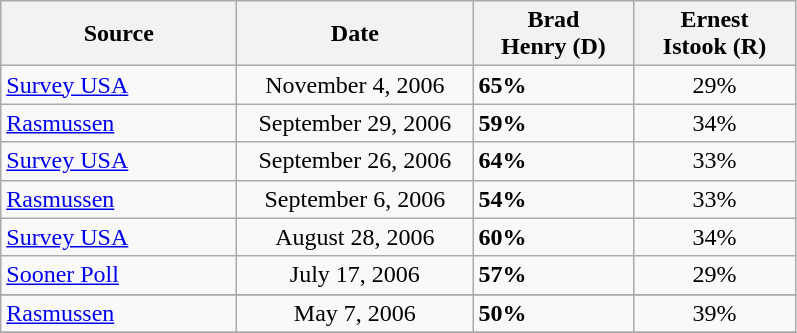<table class="wikitable">
<tr>
<th width=150px>Source</th>
<th width=150px>Date</th>
<th width=100px>Brad<br>Henry (D)</th>
<th width=100px>Ernest<br>Istook (R)</th>
</tr>
<tr>
<td><a href='#'>Survey USA</a></td>
<td align=center>November 4, 2006</td>
<td><strong>65%</strong></td>
<td align=center>29%</td>
</tr>
<tr>
<td><a href='#'>Rasmussen</a></td>
<td align=center>September 29, 2006</td>
<td><strong>59%</strong></td>
<td align=center>34%</td>
</tr>
<tr>
<td><a href='#'>Survey USA</a></td>
<td align=center>September 26, 2006</td>
<td><strong>64%</strong></td>
<td align=center>33%</td>
</tr>
<tr>
<td><a href='#'>Rasmussen</a></td>
<td align=center>September 6, 2006</td>
<td><strong>54%</strong></td>
<td align=center>33%</td>
</tr>
<tr>
<td><a href='#'>Survey USA</a></td>
<td align=center>August 28, 2006</td>
<td><strong>60%</strong></td>
<td align=center>34%</td>
</tr>
<tr>
<td><a href='#'>Sooner Poll</a></td>
<td align=center>July 17, 2006</td>
<td><strong>57%</strong></td>
<td align=center>29%</td>
</tr>
<tr>
</tr>
<tr>
<td><a href='#'>Rasmussen</a></td>
<td align=center>May 7, 2006</td>
<td><strong>50%</strong></td>
<td align=center>39%</td>
</tr>
<tr>
</tr>
</table>
